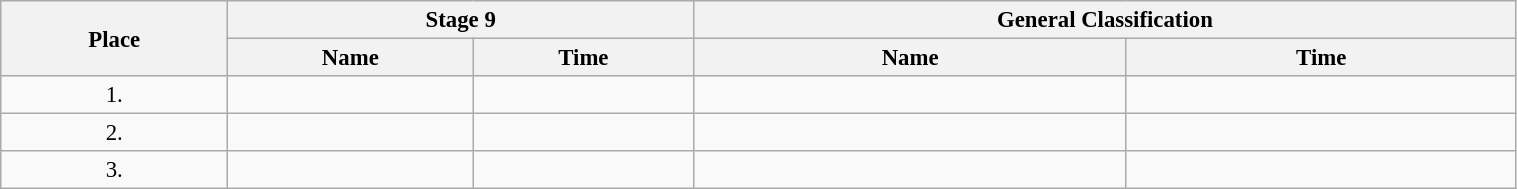<table class="wikitable"  style="font-size:95%; width:80%;">
<tr>
<th rowspan="2">Place</th>
<th colspan="2">Stage 9</th>
<th colspan="2">General Classification</th>
</tr>
<tr>
<th>Name</th>
<th>Time</th>
<th>Name</th>
<th>Time</th>
</tr>
<tr>
<td style="text-align:center;">1.</td>
<td></td>
<td></td>
<td></td>
<td></td>
</tr>
<tr>
<td style="text-align:center;">2.</td>
<td></td>
<td></td>
<td></td>
<td></td>
</tr>
<tr>
<td style="text-align:center;">3.</td>
<td></td>
<td></td>
<td></td>
<td></td>
</tr>
</table>
